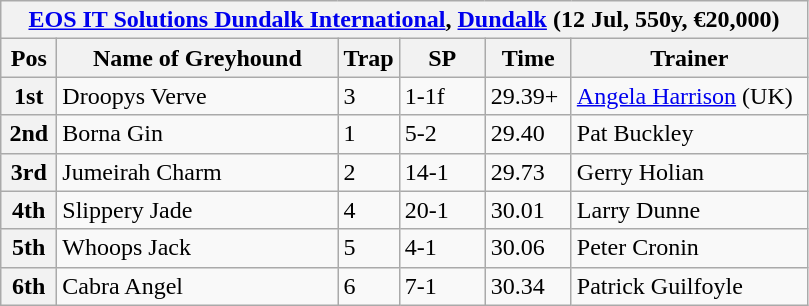<table class="wikitable">
<tr>
<th colspan="6"><a href='#'>EOS IT Solutions Dundalk International</a>, <a href='#'>Dundalk</a> (12 Jul, 550y, €20,000)</th>
</tr>
<tr>
<th width=30>Pos</th>
<th width=180>Name of Greyhound</th>
<th width=30>Trap</th>
<th width=50>SP</th>
<th width=50>Time</th>
<th width=150>Trainer</th>
</tr>
<tr>
<th>1st</th>
<td>Droopys Verve </td>
<td>3</td>
<td>1-1f</td>
<td>29.39+</td>
<td><a href='#'>Angela Harrison</a> (UK)</td>
</tr>
<tr>
<th>2nd</th>
<td>Borna Gin</td>
<td>1</td>
<td>5-2</td>
<td>29.40</td>
<td>Pat Buckley</td>
</tr>
<tr>
<th>3rd</th>
<td>Jumeirah Charm</td>
<td>2</td>
<td>14-1</td>
<td>29.73</td>
<td>Gerry Holian</td>
</tr>
<tr>
<th>4th</th>
<td>Slippery Jade</td>
<td>4</td>
<td>20-1</td>
<td>30.01</td>
<td>Larry Dunne</td>
</tr>
<tr>
<th>5th</th>
<td>Whoops Jack</td>
<td>5</td>
<td>4-1</td>
<td>30.06</td>
<td>Peter Cronin</td>
</tr>
<tr>
<th>6th</th>
<td>Cabra Angel</td>
<td>6</td>
<td>7-1</td>
<td>30.34</td>
<td>Patrick Guilfoyle</td>
</tr>
</table>
